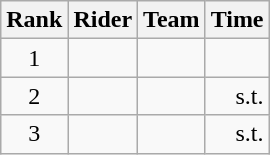<table class="wikitable">
<tr>
<th scope="col">Rank</th>
<th scope="col">Rider</th>
<th scope="col">Team</th>
<th scope="col">Time</th>
</tr>
<tr>
<td style="text-align:center;">1</td>
<td></td>
<td></td>
<td style="text-align:right;"></td>
</tr>
<tr>
<td style="text-align:center;">2</td>
<td></td>
<td></td>
<td style="text-align:right;">s.t.</td>
</tr>
<tr>
<td style="text-align:center;">3</td>
<td></td>
<td></td>
<td style="text-align:right;">s.t.</td>
</tr>
</table>
